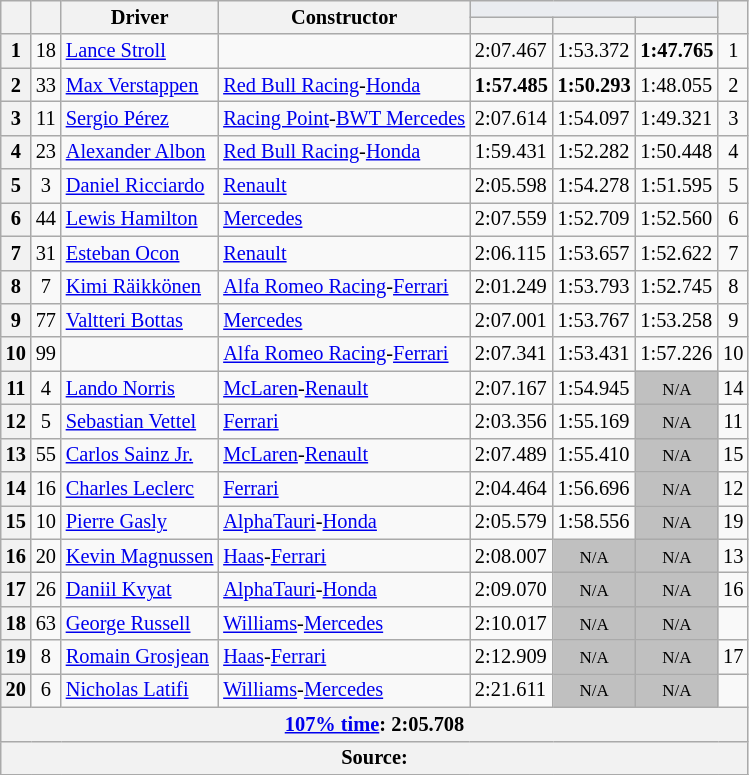<table class="wikitable sortable" style="font-size: 85%;">
<tr>
<th rowspan="2"></th>
<th rowspan="2"></th>
<th rowspan="2">Driver</th>
<th rowspan="2">Constructor</th>
<th colspan="3" style="background:#eaecf0; text-align:center;"></th>
<th rowspan="2"></th>
</tr>
<tr>
<th scope="col"></th>
<th scope="col"></th>
<th scope="col"></th>
</tr>
<tr>
<th scope="row">1</th>
<td align="center">18</td>
<td data-sort-value="str"> <a href='#'>Lance Stroll</a></td>
<td></td>
<td>2:07.467</td>
<td>1:53.372</td>
<td><strong>1:47.765</strong></td>
<td align="center">1</td>
</tr>
<tr>
<th scope="row">2</th>
<td align="center">33</td>
<td data-sort-value="ver"> <a href='#'>Max Verstappen</a></td>
<td><a href='#'>Red Bull Racing</a>-<a href='#'>Honda</a></td>
<td><strong>1:57.485</strong></td>
<td><strong>1:50.293</strong></td>
<td>1:48.055</td>
<td align="center">2</td>
</tr>
<tr>
<th scope="row">3</th>
<td align="center">11</td>
<td data-sort-value="per"> <a href='#'>Sergio Pérez</a></td>
<td><a href='#'>Racing Point</a>-<a href='#'>BWT Mercedes</a></td>
<td>2:07.614</td>
<td>1:54.097</td>
<td>1:49.321</td>
<td align="center">3</td>
</tr>
<tr>
<th scope="row">4</th>
<td align="center">23</td>
<td data-sort-value="alb"> <a href='#'>Alexander Albon</a></td>
<td><a href='#'>Red Bull Racing</a>-<a href='#'>Honda</a></td>
<td>1:59.431</td>
<td>1:52.282</td>
<td>1:50.448</td>
<td align="center">4</td>
</tr>
<tr>
<th scope="row">5</th>
<td align="center">3</td>
<td data-sort-value="ric"> <a href='#'>Daniel Ricciardo</a></td>
<td><a href='#'>Renault</a></td>
<td>2:05.598</td>
<td>1:54.278</td>
<td>1:51.595</td>
<td align="center">5</td>
</tr>
<tr>
<th scope="row">6</th>
<td align="center">44</td>
<td data-sort-value="ham"> <a href='#'>Lewis Hamilton</a></td>
<td><a href='#'>Mercedes</a></td>
<td>2:07.559</td>
<td>1:52.709</td>
<td>1:52.560</td>
<td align="center">6</td>
</tr>
<tr>
<th scope="row">7</th>
<td align="center">31</td>
<td data-sort-value="oco"> <a href='#'>Esteban Ocon</a></td>
<td><a href='#'>Renault</a></td>
<td>2:06.115</td>
<td>1:53.657</td>
<td>1:52.622</td>
<td align="center">7</td>
</tr>
<tr>
<th scope="row">8</th>
<td align="center">7</td>
<td data-sort-value="rai"> <a href='#'>Kimi Räikkönen</a></td>
<td><a href='#'>Alfa Romeo Racing</a>-<a href='#'>Ferrari</a></td>
<td>2:01.249</td>
<td>1:53.793</td>
<td>1:52.745</td>
<td align="center">8</td>
</tr>
<tr>
<th scope="row">9</th>
<td align="center">77</td>
<td data-sort-value="bot"> <a href='#'>Valtteri Bottas</a></td>
<td><a href='#'>Mercedes</a></td>
<td>2:07.001</td>
<td>1:53.767</td>
<td>1:53.258</td>
<td align="center">9</td>
</tr>
<tr>
<th scope="row">10</th>
<td align="center">99</td>
<td data-sort-value="gio"></td>
<td><a href='#'>Alfa Romeo Racing</a>-<a href='#'>Ferrari</a></td>
<td>2:07.341</td>
<td>1:53.431</td>
<td>1:57.226</td>
<td align="center">10</td>
</tr>
<tr>
<th scope="row">11</th>
<td align="center">4</td>
<td data-sort-value="nor"> <a href='#'>Lando Norris</a></td>
<td><a href='#'>McLaren</a>-<a href='#'>Renault</a></td>
<td>2:07.167</td>
<td>1:54.945</td>
<td style="background: silver" align="center" data-sort-value="11"><small>N/A</small></td>
<td align="center">14</td>
</tr>
<tr>
<th scope="row">12</th>
<td align="center">5</td>
<td data-sort-value="vet"> <a href='#'>Sebastian Vettel</a></td>
<td><a href='#'>Ferrari</a></td>
<td>2:03.356</td>
<td>1:55.169</td>
<td style="background: silver" align="center" data-sort-value="12"><small>N/A</small></td>
<td align="center">11</td>
</tr>
<tr>
<th scope="row">13</th>
<td align="center">55</td>
<td data-sort-value="sai"> <a href='#'>Carlos Sainz Jr.</a></td>
<td><a href='#'>McLaren</a>-<a href='#'>Renault</a></td>
<td>2:07.489</td>
<td>1:55.410</td>
<td style="background: silver" align="center" data-sort-value="13"><small>N/A</small></td>
<td align="center">15</td>
</tr>
<tr>
<th scope="row">14</th>
<td align="center">16</td>
<td data-sort-value="lec"> <a href='#'>Charles Leclerc</a></td>
<td><a href='#'>Ferrari</a></td>
<td>2:04.464</td>
<td>1:56.696</td>
<td style="background: silver" align="center" data-sort-value="14"><small>N/A</small></td>
<td align="center">12</td>
</tr>
<tr>
<th scope="row">15</th>
<td align="center">10</td>
<td data-sort-value="gas"> <a href='#'>Pierre Gasly</a></td>
<td nowrap><a href='#'>AlphaTauri</a>-<a href='#'>Honda</a></td>
<td>2:05.579</td>
<td>1:58.556</td>
<td style="background: silver" align="center" data-sort-value="15"><small>N/A</small></td>
<td align="center">19</td>
</tr>
<tr>
<th scope="row">16</th>
<td align="center">20</td>
<td data-sort-value="mag"> <a href='#'>Kevin Magnussen</a></td>
<td><a href='#'>Haas</a>-<a href='#'>Ferrari</a></td>
<td>2:08.007</td>
<td style="background: silver" align="center" data-sort-value="16"><small>N/A</small></td>
<td style="background: silver" align="center" data-sort-value="16"><small>N/A</small></td>
<td align="center">13</td>
</tr>
<tr>
<th scope="row">17</th>
<td align="center">26</td>
<td data-sort-value="kvy"> <a href='#'>Daniil Kvyat</a></td>
<td><a href='#'>AlphaTauri</a>-<a href='#'>Honda</a></td>
<td>2:09.070</td>
<td style="background: silver" align="center" data-sort-value="17"><small>N/A</small></td>
<td style="background: silver" align="center" data-sort-value="17"><small>N/A</small></td>
<td align="center">16</td>
</tr>
<tr>
<th scope="row">18</th>
<td align="center">63</td>
<td data-sort-value="rus"> <a href='#'>George Russell</a></td>
<td><a href='#'>Williams</a>-<a href='#'>Mercedes</a></td>
<td>2:10.017</td>
<td style="background: silver" align="center" data-sort-value="18"><small>N/A</small></td>
<td style="background: silver" align="center" data-sort-value="18"><small>N/A</small></td>
<td align="center" data-sort-value="20"></td>
</tr>
<tr>
<th scope="row">19</th>
<td align="center">8</td>
<td data-sort-value="gro"> <a href='#'>Romain Grosjean</a></td>
<td><a href='#'>Haas</a>-<a href='#'>Ferrari</a></td>
<td>2:12.909</td>
<td style="background: silver" align="center" data-sort-value="19"><small>N/A</small></td>
<td style="background: silver" align="center" data-sort-value="19"><small>N/A</small></td>
<td align="center">17</td>
</tr>
<tr>
<th scope="row">20</th>
<td align="center">6</td>
<td data-sort-value="lat"> <a href='#'>Nicholas Latifi</a></td>
<td><a href='#'>Williams</a>-<a href='#'>Mercedes</a></td>
<td>2:21.611</td>
<td style="background: silver" align="center" data-sort-value="20"><small>N/A</small></td>
<td style="background: silver" align="center" data-sort-value="20"><small>N/A</small></td>
<td align="center" data-sort-value="19.5"></td>
</tr>
<tr>
<th colspan="8"><a href='#'>107% time</a>: 2:05.708</th>
</tr>
<tr>
<th colspan="8">Source:</th>
</tr>
<tr>
</tr>
</table>
